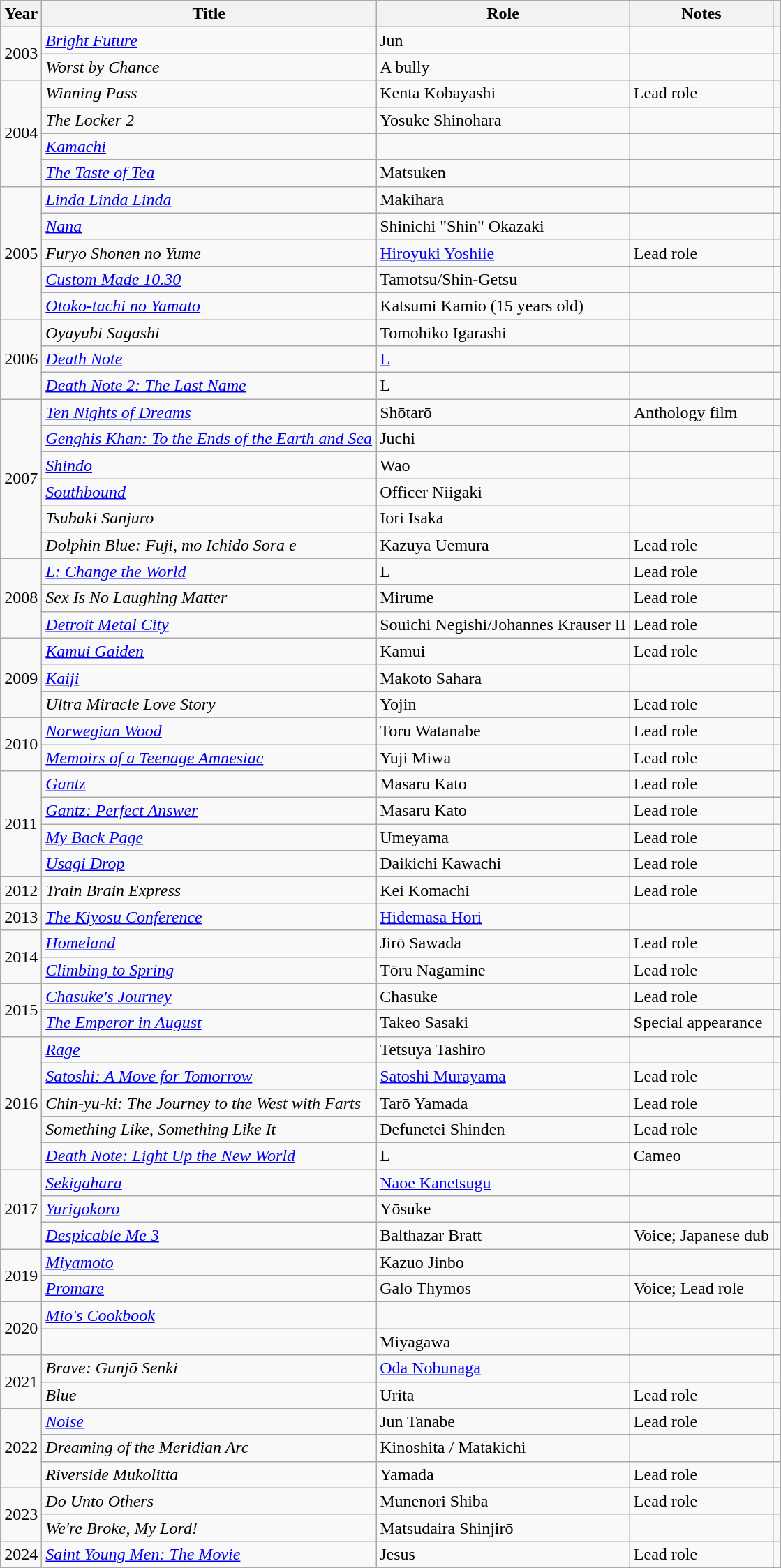<table class="wikitable sortable">
<tr>
<th>Year</th>
<th>Title</th>
<th>Role</th>
<th class="unsortable">Notes</th>
<th class="unsortable"></th>
</tr>
<tr>
<td rowspan="2">2003</td>
<td><em><a href='#'>Bright Future</a></em></td>
<td>Jun</td>
<td></td>
<td></td>
</tr>
<tr>
<td><em>Worst by Chance</em></td>
<td>A bully</td>
<td></td>
<td></td>
</tr>
<tr>
<td rowspan="4">2004</td>
<td><em>Winning Pass</em></td>
<td>Kenta Kobayashi</td>
<td>Lead role</td>
<td></td>
</tr>
<tr>
<td><em>The Locker 2</em></td>
<td>Yosuke Shinohara</td>
<td></td>
<td></td>
</tr>
<tr>
<td><em><a href='#'>Kamachi</a></em></td>
<td></td>
<td></td>
<td></td>
</tr>
<tr>
<td><em><a href='#'>The Taste of Tea</a></em></td>
<td>Matsuken</td>
<td></td>
<td></td>
</tr>
<tr>
<td rowspan="5">2005</td>
<td><em><a href='#'>Linda Linda Linda</a></em></td>
<td>Makihara</td>
<td></td>
<td></td>
</tr>
<tr>
<td><a href='#'><em>Nana</em></a></td>
<td>Shinichi "Shin" Okazaki</td>
<td></td>
<td></td>
</tr>
<tr>
<td><em>Furyo Shonen no Yume</em></td>
<td><a href='#'>Hiroyuki Yoshiie</a></td>
<td>Lead role</td>
<td></td>
</tr>
<tr>
<td><em><a href='#'>Custom Made 10.30</a></em></td>
<td>Tamotsu/Shin-Getsu</td>
<td></td>
<td></td>
</tr>
<tr>
<td><a href='#'><em>Otoko-tachi no Yamato</em></a></td>
<td>Katsumi Kamio (15 years old)</td>
<td></td>
<td></td>
</tr>
<tr>
<td rowspan="3">2006</td>
<td><em>Oyayubi Sagashi</em></td>
<td>Tomohiko Igarashi</td>
<td></td>
<td></td>
</tr>
<tr>
<td><em><a href='#'>Death Note</a></em></td>
<td><a href='#'>L</a></td>
<td></td>
<td></td>
</tr>
<tr>
<td><em><a href='#'>Death Note 2: The Last Name</a></em></td>
<td>L</td>
<td></td>
<td></td>
</tr>
<tr>
<td rowspan="6">2007</td>
<td><em><a href='#'>Ten Nights of Dreams</a></em></td>
<td>Shōtarō</td>
<td>Anthology film</td>
<td></td>
</tr>
<tr>
<td><em><a href='#'>Genghis Khan: To the Ends of the Earth and Sea</a></em></td>
<td>Juchi</td>
<td></td>
<td></td>
</tr>
<tr>
<td><a href='#'><em>Shindo</em></a></td>
<td>Wao</td>
<td></td>
<td></td>
</tr>
<tr>
<td><em><a href='#'>Southbound</a></em></td>
<td>Officer Niigaki</td>
<td></td>
<td></td>
</tr>
<tr>
<td><em>Tsubaki Sanjuro</em></td>
<td>Iori Isaka</td>
<td></td>
<td></td>
</tr>
<tr>
<td><em>Dolphin Blue: Fuji, mo Ichido Sora e</em></td>
<td>Kazuya Uemura</td>
<td>Lead role</td>
<td></td>
</tr>
<tr>
<td rowspan="3">2008</td>
<td><em><a href='#'>L: Change the World</a></em></td>
<td>L</td>
<td>Lead role</td>
<td></td>
</tr>
<tr>
<td><em>Sex Is No Laughing Matter</em></td>
<td>Mirume</td>
<td>Lead role</td>
<td></td>
</tr>
<tr>
<td><em><a href='#'>Detroit Metal City</a></em></td>
<td>Souichi Negishi/Johannes Krauser II</td>
<td>Lead role</td>
<td></td>
</tr>
<tr>
<td rowspan="3">2009</td>
<td><em><a href='#'>Kamui Gaiden</a></em></td>
<td>Kamui</td>
<td>Lead role</td>
<td></td>
</tr>
<tr>
<td><a href='#'><em>Kaiji</em></a></td>
<td>Makoto Sahara</td>
<td></td>
<td></td>
</tr>
<tr>
<td><em>Ultra Miracle Love Story</em></td>
<td>Yojin</td>
<td>Lead role</td>
<td></td>
</tr>
<tr>
<td rowspan="2">2010</td>
<td><a href='#'><em>Norwegian Wood</em></a></td>
<td>Toru Watanabe</td>
<td>Lead role</td>
<td></td>
</tr>
<tr>
<td><em><a href='#'>Memoirs of a Teenage Amnesiac</a></em></td>
<td>Yuji Miwa</td>
<td>Lead role</td>
<td></td>
</tr>
<tr>
<td rowspan="4">2011</td>
<td><a href='#'><em>Gantz</em></a></td>
<td>Masaru Kato</td>
<td>Lead role</td>
<td></td>
</tr>
<tr>
<td><a href='#'><em>Gantz: Perfect Answer</em></a></td>
<td>Masaru Kato</td>
<td>Lead role</td>
<td></td>
</tr>
<tr>
<td><em><a href='#'>My Back Page</a></em></td>
<td>Umeyama</td>
<td>Lead role</td>
<td></td>
</tr>
<tr>
<td><a href='#'><em>Usagi Drop</em></a></td>
<td>Daikichi Kawachi</td>
<td>Lead role</td>
<td></td>
</tr>
<tr>
<td>2012</td>
<td><em>Train Brain Express</em></td>
<td>Kei Komachi</td>
<td>Lead role</td>
<td></td>
</tr>
<tr>
<td>2013</td>
<td><em><a href='#'>The Kiyosu Conference</a></em></td>
<td><a href='#'>Hidemasa Hori</a></td>
<td></td>
<td></td>
</tr>
<tr>
<td rowspan="2">2014</td>
<td><em><a href='#'>Homeland</a></em></td>
<td>Jirō Sawada</td>
<td>Lead role</td>
<td></td>
</tr>
<tr>
<td><em><a href='#'>Climbing to Spring</a></em></td>
<td>Tōru Nagamine</td>
<td>Lead role</td>
<td></td>
</tr>
<tr>
<td rowspan="2">2015</td>
<td><em><a href='#'>Chasuke's Journey</a></em></td>
<td>Chasuke</td>
<td>Lead role</td>
<td></td>
</tr>
<tr>
<td><em><a href='#'>The Emperor in August</a></em></td>
<td>Takeo Sasaki</td>
<td>Special appearance</td>
<td></td>
</tr>
<tr>
<td rowspan="5">2016</td>
<td><em><a href='#'>Rage</a></em></td>
<td>Tetsuya Tashiro</td>
<td></td>
<td></td>
</tr>
<tr>
<td><em><a href='#'>Satoshi: A Move for Tomorrow</a></em></td>
<td><a href='#'>Satoshi Murayama</a></td>
<td>Lead role</td>
<td></td>
</tr>
<tr>
<td><em>Chin-yu-ki: The Journey to the West with Farts</em></td>
<td>Tarō Yamada</td>
<td>Lead role</td>
<td></td>
</tr>
<tr>
<td><em>Something Like, Something Like It</em></td>
<td>Defunetei Shinden</td>
<td>Lead role</td>
<td></td>
</tr>
<tr>
<td><em><a href='#'>Death Note: Light Up the New World</a></em></td>
<td>L</td>
<td>Cameo</td>
<td></td>
</tr>
<tr>
<td rowspan="3">2017</td>
<td><em><a href='#'>Sekigahara</a></em></td>
<td><a href='#'>Naoe Kanetsugu</a></td>
<td></td>
<td></td>
</tr>
<tr>
<td><em><a href='#'>Yurigokoro</a></em></td>
<td>Yōsuke</td>
<td></td>
<td></td>
</tr>
<tr>
<td><em><a href='#'>Despicable Me 3</a></em></td>
<td>Balthazar Bratt</td>
<td>Voice; Japanese dub</td>
<td></td>
</tr>
<tr>
<td rowspan="2">2019</td>
<td><em><a href='#'>Miyamoto</a></em></td>
<td>Kazuo Jinbo</td>
<td></td>
<td></td>
</tr>
<tr>
<td><em><a href='#'>Promare</a></em></td>
<td>Galo Thymos</td>
<td>Voice; Lead role</td>
<td></td>
</tr>
<tr>
<td rowspan="2">2020</td>
<td><em><a href='#'>Mio's Cookbook</a></em></td>
<td></td>
<td></td>
<td></td>
</tr>
<tr>
<td><em></em></td>
<td>Miyagawa</td>
<td></td>
<td></td>
</tr>
<tr>
<td rowspan="2">2021</td>
<td><em>Brave: Gunjō Senki</em></td>
<td><a href='#'>Oda Nobunaga</a></td>
<td></td>
<td></td>
</tr>
<tr>
<td><em>Blue</em></td>
<td>Urita</td>
<td>Lead role</td>
<td></td>
</tr>
<tr>
<td rowspan="3">2022</td>
<td><em><a href='#'>Noise</a></em></td>
<td>Jun Tanabe</td>
<td>Lead role</td>
<td></td>
</tr>
<tr>
<td><em>Dreaming of the Meridian Arc</em></td>
<td>Kinoshita / Matakichi</td>
<td></td>
<td></td>
</tr>
<tr>
<td><em>Riverside Mukolitta</em></td>
<td>Yamada</td>
<td>Lead role</td>
<td></td>
</tr>
<tr>
<td rowspan="2">2023</td>
<td><em>Do Unto Others</em></td>
<td>Munenori Shiba</td>
<td>Lead role</td>
<td></td>
</tr>
<tr>
<td><em>We're Broke, My Lord!</em></td>
<td>Matsudaira Shinjirō</td>
<td></td>
<td></td>
</tr>
<tr>
<td>2024</td>
<td><em><a href='#'>Saint Young Men: The Movie</a></em></td>
<td>Jesus</td>
<td>Lead role</td>
<td></td>
</tr>
<tr>
</tr>
</table>
